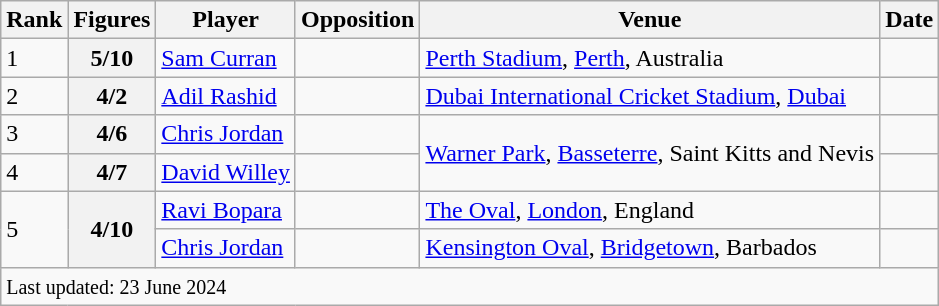<table class="wikitable plainrowheaders">
<tr>
<th scope=col>Rank</th>
<th scope=col>Figures</th>
<th scope=col>Player</th>
<th scope=col>Opposition</th>
<th scope=col>Venue</th>
<th scope=col>Date</th>
</tr>
<tr>
<td>1</td>
<th scope=row style=text-align:center;>5/10</th>
<td><a href='#'>Sam Curran</a></td>
<td></td>
<td><a href='#'>Perth Stadium</a>, <a href='#'>Perth</a>, Australia</td>
<td> </td>
</tr>
<tr>
<td>2</td>
<th scope=row style=text-align:center;>4/2</th>
<td><a href='#'>Adil Rashid</a></td>
<td></td>
<td><a href='#'>Dubai International Cricket Stadium</a>, <a href='#'>Dubai</a></td>
<td> </td>
</tr>
<tr>
<td>3</td>
<th scope=row style=text-align:center;>4/6</th>
<td><a href='#'>Chris Jordan</a></td>
<td></td>
<td rowspan="2"><a href='#'>Warner Park</a>, <a href='#'>Basseterre</a>, Saint Kitts and Nevis</td>
<td></td>
</tr>
<tr>
<td>4</td>
<th scope=row style=text-align:center;>4/7</th>
<td><a href='#'>David Willey</a></td>
<td></td>
<td></td>
</tr>
<tr>
<td rowspan=2>5</td>
<th scope=row style=text-align:center; rowspan=2>4/10</th>
<td><a href='#'>Ravi Bopara</a></td>
<td></td>
<td><a href='#'>The Oval</a>, <a href='#'>London</a>, England</td>
<td></td>
</tr>
<tr>
<td><a href='#'>Chris Jordan</a></td>
<td></td>
<td><a href='#'>Kensington Oval</a>, <a href='#'>Bridgetown</a>, Barbados</td>
<td> </td>
</tr>
<tr>
<td colspan=6><small>Last updated: 23 June 2024</small></td>
</tr>
</table>
